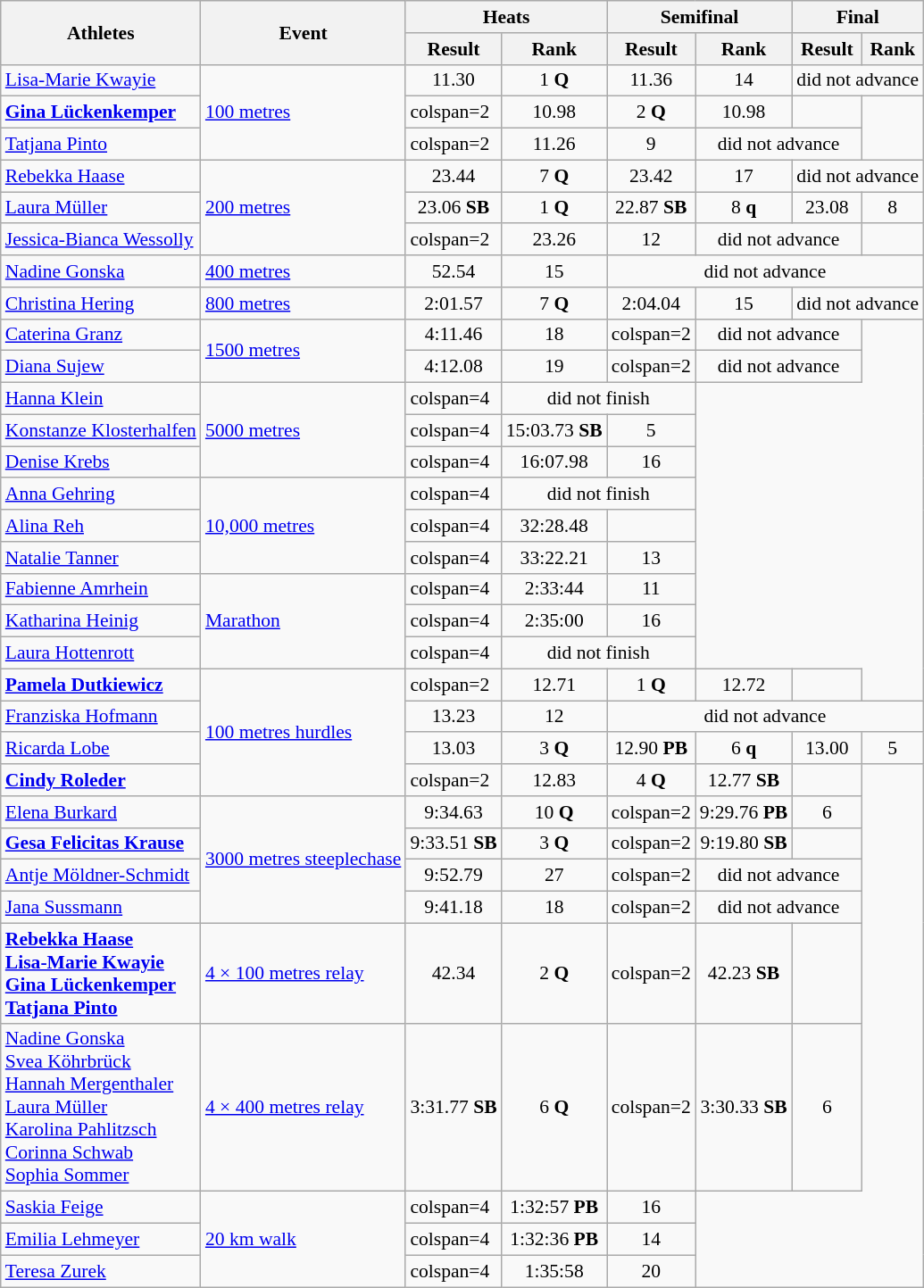<table class="wikitable" border="1" style="font-size:90%">
<tr>
<th rowspan="2">Athletes</th>
<th rowspan="2">Event</th>
<th colspan="2">Heats</th>
<th colspan="2">Semifinal</th>
<th colspan="2">Final</th>
</tr>
<tr>
<th>Result</th>
<th>Rank</th>
<th>Result</th>
<th>Rank</th>
<th>Result</th>
<th>Rank</th>
</tr>
<tr>
<td><a href='#'>Lisa-Marie Kwayie</a></td>
<td rowspan=3><a href='#'>100 metres</a></td>
<td align=center>11.30</td>
<td align=center>1 <strong>Q</strong></td>
<td align=center>11.36</td>
<td align=center>14</td>
<td align=center colspan=2>did not advance</td>
</tr>
<tr>
<td><strong><a href='#'>Gina Lückenkemper</a></strong></td>
<td>colspan=2</td>
<td align=center>10.98</td>
<td align=center>2 <strong>Q</strong></td>
<td align=center>10.98</td>
<td align=center></td>
</tr>
<tr>
<td><a href='#'>Tatjana Pinto</a></td>
<td>colspan=2</td>
<td align=center>11.26</td>
<td align=center>9</td>
<td align=center colspan=2>did not advance</td>
</tr>
<tr>
<td><a href='#'>Rebekka Haase</a></td>
<td rowspan=3><a href='#'>200 metres</a></td>
<td align=center>23.44</td>
<td align=center>7 <strong>Q</strong></td>
<td align=center>23.42</td>
<td align=center>17</td>
<td align=center colspan=2>did not advance</td>
</tr>
<tr>
<td><a href='#'>Laura Müller</a></td>
<td align=center>23.06 <strong>SB</strong></td>
<td align=center>1 <strong>Q</strong></td>
<td align=center>22.87 <strong>SB</strong></td>
<td align=center>8 <strong>q</strong></td>
<td align=center>23.08</td>
<td align=center>8</td>
</tr>
<tr>
<td><a href='#'>Jessica-Bianca Wessolly</a></td>
<td>colspan=2</td>
<td align=center>23.26</td>
<td align=center>12</td>
<td align=center colspan=2>did not advance</td>
</tr>
<tr>
<td><a href='#'>Nadine Gonska</a></td>
<td><a href='#'>400 metres</a></td>
<td align=center>52.54</td>
<td align=center>15</td>
<td align=center colspan=4>did not advance</td>
</tr>
<tr>
<td><a href='#'>Christina Hering</a></td>
<td><a href='#'>800 metres</a></td>
<td align=center>2:01.57</td>
<td align=center>7 <strong>Q</strong></td>
<td align=center>2:04.04</td>
<td align=center>15</td>
<td align=center colspan=2>did not advance</td>
</tr>
<tr>
<td><a href='#'>Caterina Granz</a></td>
<td rowspan=2><a href='#'>1500 metres</a></td>
<td align=center>4:11.46</td>
<td align=center>18</td>
<td>colspan=2 </td>
<td align=center colspan=2>did not advance</td>
</tr>
<tr>
<td><a href='#'>Diana Sujew</a></td>
<td align=center>4:12.08</td>
<td align=center>19</td>
<td>colspan=2 </td>
<td align=center colspan=2>did not advance</td>
</tr>
<tr>
<td><a href='#'>Hanna Klein</a></td>
<td rowspan=3><a href='#'>5000 metres</a></td>
<td>colspan=4 </td>
<td align=center colspan=2>did not finish</td>
</tr>
<tr>
<td><a href='#'>Konstanze Klosterhalfen</a></td>
<td>colspan=4 </td>
<td align=center>15:03.73 <strong>SB</strong></td>
<td align=center>5</td>
</tr>
<tr>
<td><a href='#'>Denise Krebs</a></td>
<td>colspan=4 </td>
<td align=center>16:07.98</td>
<td align=center>16</td>
</tr>
<tr>
<td><a href='#'>Anna Gehring</a></td>
<td rowspan=3><a href='#'>10,000 metres</a></td>
<td>colspan=4 </td>
<td align=center colspan=2>did not finish</td>
</tr>
<tr>
<td><a href='#'>Alina Reh</a></td>
<td>colspan=4 </td>
<td align=center>32:28.48</td>
<td align=center></td>
</tr>
<tr>
<td><a href='#'>Natalie Tanner</a></td>
<td>colspan=4 </td>
<td align=center>33:22.21</td>
<td align=center>13</td>
</tr>
<tr>
<td><a href='#'>Fabienne Amrhein</a></td>
<td rowspan=3><a href='#'>Marathon</a></td>
<td>colspan=4 </td>
<td align=center>2:33:44</td>
<td align=center>11</td>
</tr>
<tr>
<td><a href='#'>Katharina Heinig</a></td>
<td>colspan=4 </td>
<td align=center>2:35:00</td>
<td align=center>16</td>
</tr>
<tr>
<td><a href='#'>Laura Hottenrott</a></td>
<td>colspan=4 </td>
<td align=center colspan=2>did not finish</td>
</tr>
<tr>
<td><strong><a href='#'>Pamela Dutkiewicz</a></strong></td>
<td rowspan=4><a href='#'>100 metres hurdles</a></td>
<td>colspan=2</td>
<td align=center>12.71</td>
<td align=center>1 <strong>Q</strong></td>
<td align=center>12.72</td>
<td align=center></td>
</tr>
<tr>
<td><a href='#'>Franziska Hofmann</a></td>
<td align=center>13.23</td>
<td align=center>12</td>
<td align=center colspan=4>did not advance</td>
</tr>
<tr>
<td><a href='#'>Ricarda Lobe</a></td>
<td align=center>13.03</td>
<td align=center>3 <strong>Q</strong></td>
<td align=center>12.90 <strong>PB</strong></td>
<td align=center>6 <strong>q</strong></td>
<td align=center>13.00</td>
<td align=center>5</td>
</tr>
<tr>
<td><strong><a href='#'>Cindy Roleder</a></strong></td>
<td>colspan=2</td>
<td align=center>12.83</td>
<td align=center>4 <strong>Q</strong></td>
<td align=center>12.77 <strong>SB</strong></td>
<td align=center></td>
</tr>
<tr>
<td><a href='#'>Elena Burkard</a></td>
<td rowspan=4><a href='#'>3000 metres steeplechase</a></td>
<td align=center>9:34.63</td>
<td align=center>10 <strong>Q</strong></td>
<td>colspan=2 </td>
<td align=center>9:29.76 <strong>PB</strong></td>
<td align=center>6</td>
</tr>
<tr>
<td><strong><a href='#'>Gesa Felicitas Krause</a></strong></td>
<td align=center>9:33.51 <strong>SB</strong></td>
<td align=center>3 <strong>Q</strong></td>
<td>colspan=2 </td>
<td align=center>9:19.80 <strong>SB</strong></td>
<td align=center></td>
</tr>
<tr>
<td><a href='#'>Antje Möldner-Schmidt</a></td>
<td align=center>9:52.79</td>
<td align=center>27</td>
<td>colspan=2 </td>
<td align=center colspan=2>did not advance</td>
</tr>
<tr>
<td><a href='#'>Jana Sussmann</a></td>
<td align=center>9:41.18</td>
<td align=center>18</td>
<td>colspan=2 </td>
<td align=center colspan=2>did not advance</td>
</tr>
<tr>
<td><strong><a href='#'>Rebekka Haase</a><br><a href='#'>Lisa-Marie Kwayie</a><br><a href='#'>Gina Lückenkemper</a><br><a href='#'>Tatjana Pinto</a></strong></td>
<td><a href='#'>4 × 100 metres relay</a></td>
<td align=center>42.34</td>
<td align=center>2 <strong>Q</strong></td>
<td>colspan=2 </td>
<td align=center>42.23 <strong>SB</strong></td>
<td align=center></td>
</tr>
<tr>
<td><a href='#'>Nadine Gonska</a><br><a href='#'>Svea Köhrbrück</a><br><a href='#'>Hannah Mergenthaler</a><br><a href='#'>Laura Müller</a><br><a href='#'>Karolina Pahlitzsch</a><br><a href='#'>Corinna Schwab</a><br><a href='#'>Sophia Sommer</a></td>
<td><a href='#'>4 × 400 metres relay</a></td>
<td align=center>3:31.77 <strong>SB</strong></td>
<td align=center>6 <strong>Q</strong></td>
<td>colspan=2 </td>
<td align=center>3:30.33 <strong>SB</strong></td>
<td align=center>6</td>
</tr>
<tr>
<td><a href='#'>Saskia Feige</a></td>
<td rowspan=3><a href='#'>20 km walk</a></td>
<td>colspan=4 </td>
<td align=center>1:32:57 <strong>PB</strong></td>
<td align=center>16</td>
</tr>
<tr>
<td><a href='#'>Emilia Lehmeyer</a></td>
<td>colspan=4 </td>
<td align=center>1:32:36 <strong>PB</strong></td>
<td align=center>14</td>
</tr>
<tr>
<td><a href='#'>Teresa Zurek</a></td>
<td>colspan=4 </td>
<td align=center>1:35:58</td>
<td align=center>20</td>
</tr>
</table>
